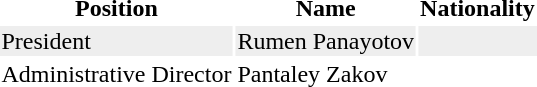<table class="toccolours">
<tr>
<th bgcolor=>Position</th>
<th bgcolor=>Name</th>
<th bgcolor=>Nationality</th>
</tr>
<tr style="background:#eee;">
<td>President</td>
<td>Rumen Panayotov</td>
<td></td>
</tr>
<tr>
<td>Administrative Director</td>
<td>Pantaley Zakov</td>
<td></td>
</tr>
</table>
